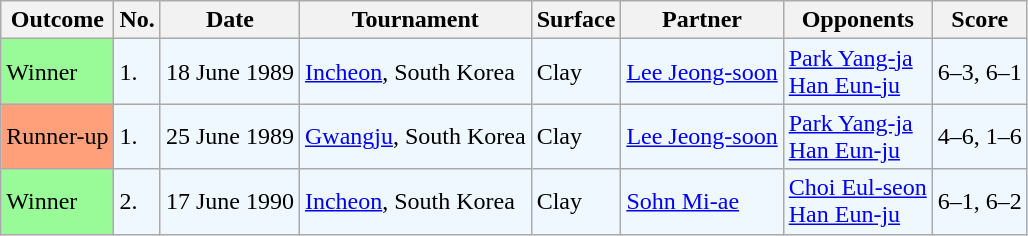<table class="wikitable">
<tr>
<th>Outcome</th>
<th>No.</th>
<th>Date</th>
<th>Tournament</th>
<th>Surface</th>
<th>Partner</th>
<th>Opponents</th>
<th>Score</th>
</tr>
<tr style="background:#f0f8ff;">
<td style="background:#98fb98;">Winner</td>
<td>1.</td>
<td>18 June 1989</td>
<td><a href='#'>Incheon</a>, South Korea</td>
<td>Clay</td>
<td> <a href='#'>Lee Jeong-soon</a></td>
<td> <a href='#'>Park Yang-ja</a> <br>  <a href='#'>Han Eun-ju</a></td>
<td>6–3, 6–1</td>
</tr>
<tr style="background:#f0f8ff;">
<td style="background:#ffa07a;">Runner-up</td>
<td>1.</td>
<td>25 June 1989</td>
<td><a href='#'>Gwangju</a>, South Korea</td>
<td>Clay</td>
<td> <a href='#'>Lee Jeong-soon</a></td>
<td> <a href='#'>Park Yang-ja</a> <br>  <a href='#'>Han Eun-ju</a></td>
<td>4–6, 1–6</td>
</tr>
<tr style="background:#f0f8ff;">
<td style="background:#98fb98;">Winner</td>
<td>2.</td>
<td>17 June 1990</td>
<td><a href='#'>Incheon</a>, South Korea</td>
<td>Clay</td>
<td> <a href='#'>Sohn Mi-ae</a></td>
<td> <a href='#'>Choi Eul-seon</a> <br>  <a href='#'>Han Eun-ju</a></td>
<td>6–1, 6–2</td>
</tr>
</table>
